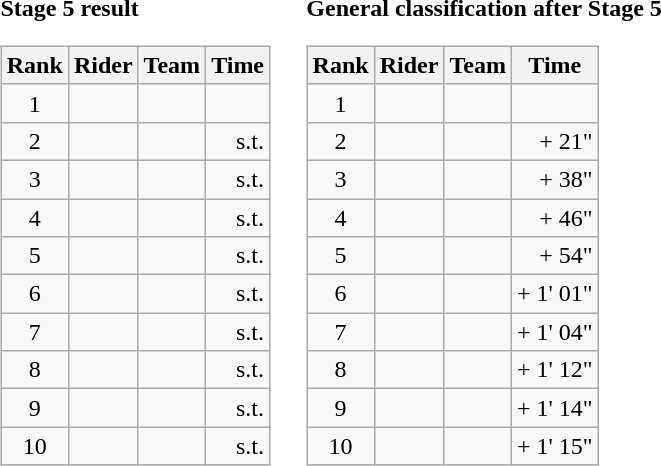<table>
<tr>
<td><strong>Stage 5 result</strong><br><table class="wikitable">
<tr>
<th scope="col">Rank</th>
<th scope="col">Rider</th>
<th scope="col">Team</th>
<th scope="col">Time</th>
</tr>
<tr>
<td style="text-align:center;">1</td>
<td></td>
<td></td>
<td style="text-align:right;"></td>
</tr>
<tr>
<td style="text-align:center;">2</td>
<td></td>
<td></td>
<td style="text-align:right;">s.t.</td>
</tr>
<tr>
<td style="text-align:center;">3</td>
<td></td>
<td></td>
<td style="text-align:right;">s.t.</td>
</tr>
<tr>
<td style="text-align:center;">4</td>
<td></td>
<td></td>
<td style="text-align:right;">s.t.</td>
</tr>
<tr>
<td style="text-align:center;">5</td>
<td></td>
<td></td>
<td style="text-align:right;">s.t.</td>
</tr>
<tr>
<td style="text-align:center;">6</td>
<td></td>
<td></td>
<td style="text-align:right;">s.t.</td>
</tr>
<tr>
<td style="text-align:center;">7</td>
<td></td>
<td></td>
<td style="text-align:right;">s.t.</td>
</tr>
<tr>
<td style="text-align:center;">8</td>
<td></td>
<td></td>
<td style="text-align:right;">s.t.</td>
</tr>
<tr>
<td style="text-align:center;">9</td>
<td></td>
<td></td>
<td style="text-align:right;">s.t.</td>
</tr>
<tr>
<td style="text-align:center;">10</td>
<td></td>
<td></td>
<td style="text-align:right;">s.t.</td>
</tr>
</table>
</td>
<td></td>
<td><strong>General classification after Stage 5</strong><br><table class="wikitable">
<tr>
<th scope="col">Rank</th>
<th scope="col">Rider</th>
<th scope="col">Team</th>
<th scope="col">Time</th>
</tr>
<tr>
<td style="text-align:center;">1</td>
<td> </td>
<td></td>
<td style="text-align:right;"></td>
</tr>
<tr>
<td style="text-align:center;">2</td>
<td></td>
<td></td>
<td style="text-align:right;">+ 21"</td>
</tr>
<tr>
<td style="text-align:center;">3</td>
<td> </td>
<td></td>
<td style="text-align:right;">+ 38"</td>
</tr>
<tr>
<td style="text-align:center;">4</td>
<td></td>
<td></td>
<td style="text-align:right;">+ 46"</td>
</tr>
<tr>
<td style="text-align:center;">5</td>
<td></td>
<td></td>
<td style="text-align:right;">+ 54"</td>
</tr>
<tr>
<td style="text-align:center;">6</td>
<td></td>
<td></td>
<td style="text-align:right;">+ 1' 01"</td>
</tr>
<tr>
<td style="text-align:center;">7</td>
<td></td>
<td></td>
<td style="text-align:right;">+ 1' 04"</td>
</tr>
<tr>
<td style="text-align:center;">8</td>
<td></td>
<td></td>
<td style="text-align:right;">+ 1' 12"</td>
</tr>
<tr>
<td style="text-align:center;">9</td>
<td></td>
<td></td>
<td style="text-align:right;">+ 1' 14"</td>
</tr>
<tr>
<td style="text-align:center;">10</td>
<td></td>
<td></td>
<td style="text-align:right;">+ 1' 15"</td>
</tr>
</table>
</td>
</tr>
</table>
